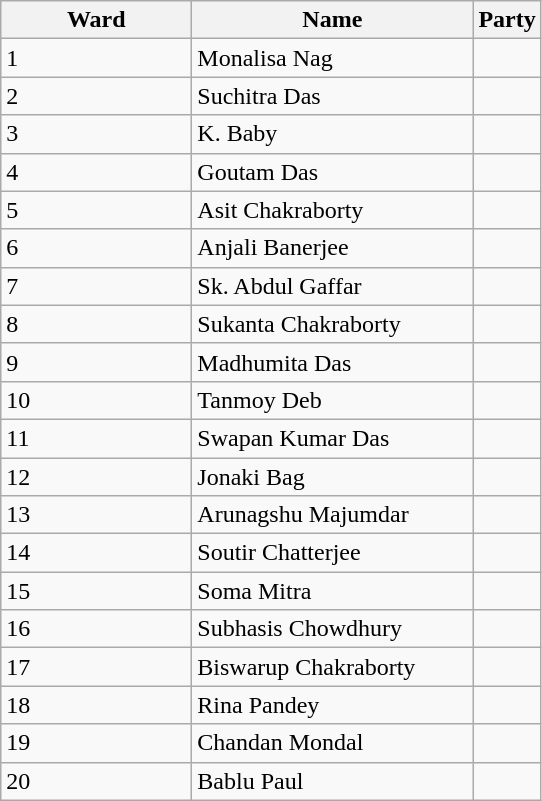<table class="wikitable sortable">
<tr>
<th style="width:120px">Ward</th>
<th style="width:180px">Name</th>
<th colspan=2>Party</th>
</tr>
<tr>
<td>1</td>
<td>Monalisa Nag</td>
<td></td>
</tr>
<tr>
<td>2</td>
<td>Suchitra Das</td>
<td></td>
</tr>
<tr>
<td>3</td>
<td>K. Baby</td>
<td></td>
</tr>
<tr>
<td>4</td>
<td>Goutam Das</td>
<td></td>
</tr>
<tr>
<td>5</td>
<td>Asit Chakraborty</td>
<td></td>
</tr>
<tr>
<td>6</td>
<td>Anjali Banerjee</td>
<td></td>
</tr>
<tr>
<td>7</td>
<td>Sk. Abdul Gaffar</td>
<td></td>
</tr>
<tr>
<td>8</td>
<td>Sukanta Chakraborty</td>
<td></td>
</tr>
<tr>
<td>9</td>
<td>Madhumita Das</td>
<td></td>
</tr>
<tr>
<td>10</td>
<td>Tanmoy Deb</td>
<td></td>
</tr>
<tr>
<td>11</td>
<td>Swapan Kumar Das</td>
<td></td>
</tr>
<tr>
<td>12</td>
<td>Jonaki Bag</td>
<td></td>
</tr>
<tr>
<td>13</td>
<td>Arunagshu Majumdar</td>
<td></td>
</tr>
<tr>
<td>14</td>
<td>Soutir Chatterjee</td>
<td></td>
</tr>
<tr>
<td>15</td>
<td>Soma Mitra</td>
<td></td>
</tr>
<tr>
<td>16</td>
<td>Subhasis Chowdhury</td>
<td></td>
</tr>
<tr>
<td>17</td>
<td>Biswarup Chakraborty</td>
<td></td>
</tr>
<tr>
<td>18</td>
<td>Rina Pandey</td>
<td></td>
</tr>
<tr>
<td>19</td>
<td>Chandan Mondal</td>
<td></td>
</tr>
<tr>
<td>20</td>
<td>Bablu Paul</td>
<td></td>
</tr>
</table>
